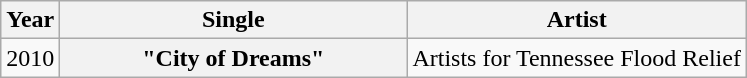<table class="wikitable plainrowheaders">
<tr>
<th>Year</th>
<th style="width:14em;">Single</th>
<th>Artist</th>
</tr>
<tr>
<td>2010</td>
<th scope="row">"City of Dreams"</th>
<td>Artists for Tennessee Flood Relief</td>
</tr>
</table>
